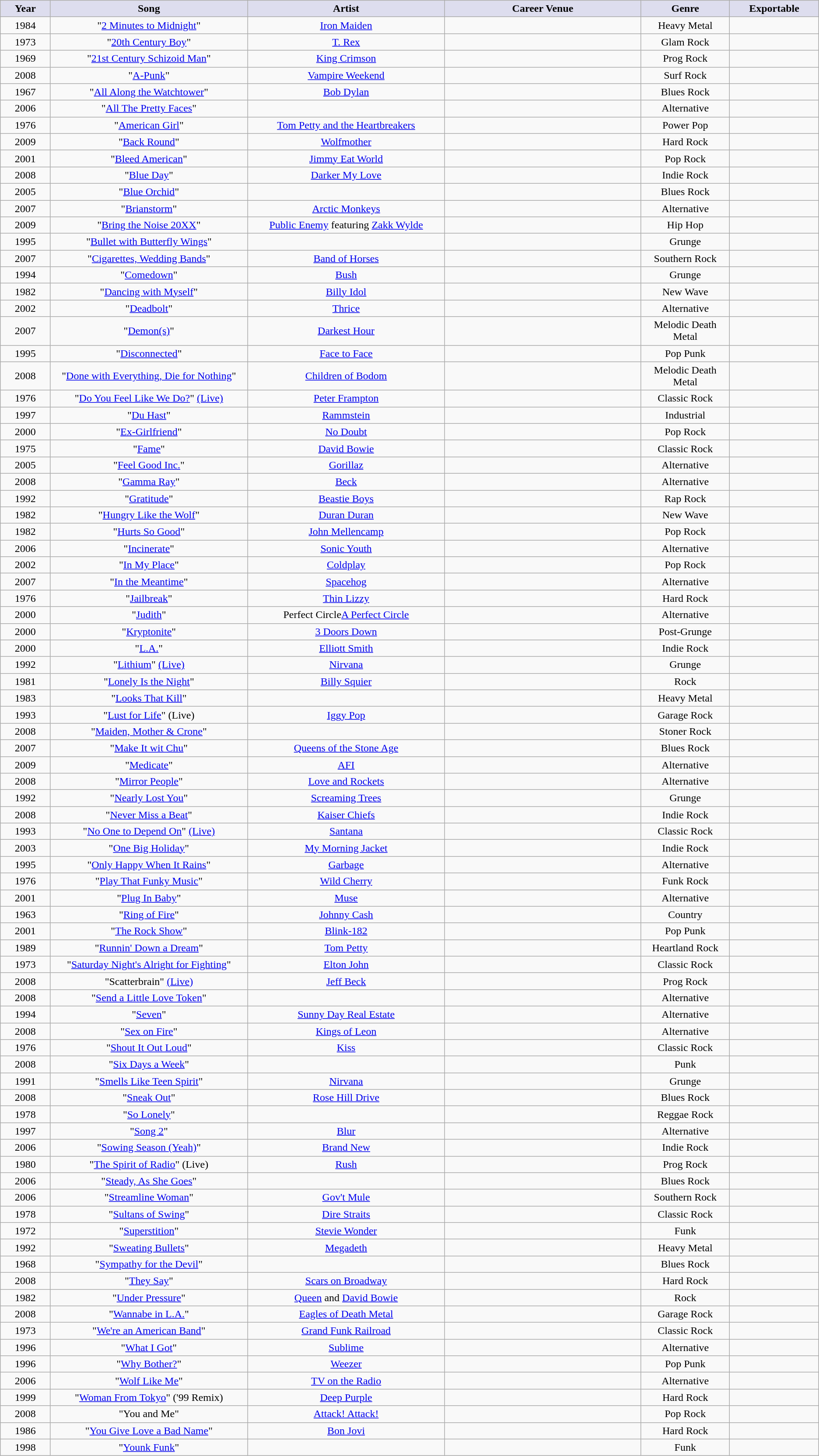<table class="wikitable sortable" style="text-align: center">
<tr>
<th style="background:#ddddee;" width=70>Year</th>
<th style="background:#ddddee;" width=300>Song</th>
<th style="background:#ddddee;" width = 300>Artist</th>
<th style="background:#ddddee;" width = 300>Career Venue</th>
<th ! style="background:#ddddee;" width=130>Genre</th>
<th style="background:#ddddee;" width=130>Exportable</th>
</tr>
<tr>
<td>1984</td>
<td>"<a href='#'>2 Minutes to Midnight</a>"</td>
<td><a href='#'>Iron Maiden</a></td>
<td></td>
<td>Heavy Metal</td>
<td></td>
</tr>
<tr>
<td>1973</td>
<td>"<a href='#'>20th Century Boy</a>"</td>
<td><a href='#'>T. Rex</a></td>
<td></td>
<td>Glam Rock</td>
<td></td>
</tr>
<tr>
<td>1969</td>
<td>"<a href='#'>21st Century Schizoid Man</a>"</td>
<td><a href='#'>King Crimson</a></td>
<td></td>
<td>Prog Rock</td>
<td></td>
</tr>
<tr>
<td>2008</td>
<td>"<a href='#'>A-Punk</a>"</td>
<td><a href='#'>Vampire Weekend</a></td>
<td></td>
<td>Surf Rock</td>
<td></td>
</tr>
<tr>
<td>1967</td>
<td>"<a href='#'>All Along the Watchtower</a>"</td>
<td><a href='#'>Bob Dylan</a></td>
<td></td>
<td>Blues Rock</td>
<td></td>
</tr>
<tr>
<td>2006</td>
<td>"<a href='#'>All The Pretty Faces</a>"</td>
<td></td>
<td></td>
<td>Alternative</td>
<td></td>
</tr>
<tr>
<td>1976</td>
<td>"<a href='#'>American Girl</a>"</td>
<td><a href='#'>Tom Petty and the Heartbreakers</a></td>
<td></td>
<td>Power Pop</td>
<td></td>
</tr>
<tr>
<td>2009</td>
<td>"<a href='#'>Back Round</a>"</td>
<td><a href='#'>Wolfmother</a></td>
<td></td>
<td>Hard Rock</td>
<td></td>
</tr>
<tr>
<td>2001</td>
<td>"<a href='#'>Bleed American</a>"</td>
<td><a href='#'>Jimmy Eat World</a></td>
<td></td>
<td>Pop Rock</td>
<td></td>
</tr>
<tr>
<td>2008</td>
<td>"<a href='#'>Blue Day</a>"</td>
<td><a href='#'>Darker My Love</a></td>
<td></td>
<td>Indie Rock</td>
<td></td>
</tr>
<tr>
<td>2005</td>
<td>"<a href='#'>Blue Orchid</a>"</td>
<td></td>
<td></td>
<td>Blues Rock</td>
<td></td>
</tr>
<tr>
<td>2007</td>
<td>"<a href='#'>Brianstorm</a>"</td>
<td><a href='#'>Arctic Monkeys</a></td>
<td></td>
<td>Alternative</td>
<td></td>
</tr>
<tr>
<td>2009</td>
<td>"<a href='#'>Bring the Noise 20XX</a>"</td>
<td><a href='#'>Public Enemy</a> featuring <a href='#'>Zakk Wylde</a></td>
<td></td>
<td>Hip Hop</td>
<td></td>
</tr>
<tr>
<td>1995</td>
<td>"<a href='#'>Bullet with Butterfly Wings</a>"</td>
<td></td>
<td></td>
<td>Grunge</td>
<td></td>
</tr>
<tr>
<td>2007</td>
<td>"<a href='#'>Cigarettes, Wedding Bands</a>"</td>
<td><a href='#'>Band of Horses</a></td>
<td></td>
<td>Southern Rock</td>
<td></td>
</tr>
<tr>
<td>1994</td>
<td>"<a href='#'>Comedown</a>"</td>
<td><a href='#'>Bush</a></td>
<td></td>
<td>Grunge</td>
<td></td>
</tr>
<tr>
<td>1982</td>
<td>"<a href='#'>Dancing with Myself</a>"</td>
<td><a href='#'>Billy Idol</a></td>
<td></td>
<td>New Wave</td>
<td></td>
</tr>
<tr>
<td>2002</td>
<td>"<a href='#'>Deadbolt</a>"</td>
<td><a href='#'>Thrice</a></td>
<td></td>
<td>Alternative</td>
<td></td>
</tr>
<tr>
<td>2007</td>
<td>"<a href='#'>Demon(s)</a>"</td>
<td><a href='#'>Darkest Hour</a></td>
<td></td>
<td>Melodic Death Metal</td>
<td></td>
</tr>
<tr>
<td>1995</td>
<td>"<a href='#'>Disconnected</a>"</td>
<td><a href='#'>Face to Face</a></td>
<td></td>
<td>Pop Punk</td>
<td></td>
</tr>
<tr>
<td>2008</td>
<td>"<a href='#'>Done with Everything, Die for Nothing</a>"</td>
<td><a href='#'>Children of Bodom</a></td>
<td></td>
<td>Melodic Death Metal</td>
<td></td>
</tr>
<tr>
<td>1976</td>
<td>"<a href='#'>Do You Feel Like We Do?</a>" <a href='#'>(Live)</a></td>
<td><a href='#'>Peter Frampton</a></td>
<td></td>
<td>Classic Rock</td>
<td></td>
</tr>
<tr>
<td>1997</td>
<td>"<a href='#'>Du Hast</a>"</td>
<td><a href='#'>Rammstein</a></td>
<td></td>
<td>Industrial</td>
<td></td>
</tr>
<tr>
<td>2000</td>
<td>"<a href='#'>Ex-Girlfriend</a>"</td>
<td><a href='#'>No Doubt</a></td>
<td></td>
<td>Pop Rock</td>
<td></td>
</tr>
<tr>
<td>1975</td>
<td>"<a href='#'>Fame</a>"</td>
<td><a href='#'>David Bowie</a></td>
<td></td>
<td>Classic Rock</td>
<td></td>
</tr>
<tr>
<td>2005</td>
<td>"<a href='#'>Feel Good Inc.</a>"</td>
<td><a href='#'>Gorillaz</a></td>
<td></td>
<td>Alternative</td>
<td></td>
</tr>
<tr>
<td>2008</td>
<td>"<a href='#'>Gamma Ray</a>"</td>
<td><a href='#'>Beck</a></td>
<td></td>
<td>Alternative</td>
<td></td>
</tr>
<tr>
<td>1992</td>
<td>"<a href='#'>Gratitude</a>"</td>
<td><a href='#'>Beastie Boys</a></td>
<td></td>
<td>Rap Rock</td>
<td></td>
</tr>
<tr>
<td>1982</td>
<td>"<a href='#'>Hungry Like the Wolf</a>"</td>
<td><a href='#'>Duran Duran</a></td>
<td></td>
<td>New Wave</td>
<td></td>
</tr>
<tr>
<td>1982</td>
<td>"<a href='#'>Hurts So Good</a>"</td>
<td><a href='#'>John Mellencamp</a></td>
<td></td>
<td>Pop Rock</td>
<td></td>
</tr>
<tr>
<td>2006</td>
<td>"<a href='#'>Incinerate</a>"</td>
<td><a href='#'>Sonic Youth</a></td>
<td></td>
<td>Alternative</td>
<td></td>
</tr>
<tr>
<td>2002</td>
<td>"<a href='#'>In My Place</a>"</td>
<td><a href='#'>Coldplay</a></td>
<td></td>
<td>Pop Rock</td>
<td></td>
</tr>
<tr>
<td>2007</td>
<td>"<a href='#'>In the Meantime</a>"</td>
<td><a href='#'>Spacehog</a></td>
<td></td>
<td>Alternative</td>
<td></td>
</tr>
<tr>
<td>1976</td>
<td>"<a href='#'>Jailbreak</a>"</td>
<td><a href='#'>Thin Lizzy</a></td>
<td></td>
<td>Hard Rock</td>
<td></td>
</tr>
<tr>
<td>2000</td>
<td>"<a href='#'>Judith</a>"</td>
<td><span>Perfect Circle</span><a href='#'>A Perfect Circle</a></td>
<td></td>
<td>Alternative</td>
<td></td>
</tr>
<tr>
<td>2000</td>
<td>"<a href='#'>Kryptonite</a>"</td>
<td><a href='#'>3 Doors Down</a></td>
<td></td>
<td>Post-Grunge</td>
<td></td>
</tr>
<tr>
<td>2000</td>
<td>"<a href='#'>L.A.</a>"</td>
<td><a href='#'>Elliott Smith</a></td>
<td></td>
<td>Indie Rock</td>
<td></td>
</tr>
<tr>
<td>1992</td>
<td>"<a href='#'>Lithium</a>" <a href='#'>(Live)</a></td>
<td><a href='#'>Nirvana</a></td>
<td></td>
<td>Grunge</td>
<td></td>
</tr>
<tr>
<td>1981</td>
<td>"<a href='#'>Lonely Is the Night</a>"</td>
<td><a href='#'>Billy Squier</a></td>
<td></td>
<td>Rock</td>
<td></td>
</tr>
<tr>
<td>1983</td>
<td>"<a href='#'>Looks That Kill</a>"</td>
<td></td>
<td></td>
<td>Heavy Metal</td>
<td></td>
</tr>
<tr>
<td>1993</td>
<td>"<a href='#'>Lust for Life</a>" (Live)</td>
<td><a href='#'>Iggy Pop</a></td>
<td></td>
<td>Garage Rock</td>
<td></td>
</tr>
<tr>
<td>2008</td>
<td>"<a href='#'>Maiden, Mother & Crone</a>"</td>
<td></td>
<td></td>
<td>Stoner Rock</td>
<td></td>
</tr>
<tr>
<td>2007</td>
<td>"<a href='#'>Make It wit Chu</a>"</td>
<td><a href='#'>Queens of the Stone Age</a></td>
<td></td>
<td>Blues Rock</td>
<td></td>
</tr>
<tr>
<td>2009</td>
<td>"<a href='#'>Medicate</a>"</td>
<td><a href='#'>AFI</a></td>
<td></td>
<td>Alternative</td>
<td></td>
</tr>
<tr>
<td>2008</td>
<td>"<a href='#'>Mirror People</a>"</td>
<td><a href='#'>Love and Rockets</a></td>
<td></td>
<td>Alternative</td>
<td></td>
</tr>
<tr>
<td>1992</td>
<td>"<a href='#'>Nearly Lost You</a>"</td>
<td><a href='#'>Screaming Trees</a></td>
<td></td>
<td>Grunge</td>
<td></td>
</tr>
<tr>
<td>2008</td>
<td>"<a href='#'>Never Miss a Beat</a>"</td>
<td><a href='#'>Kaiser Chiefs</a></td>
<td></td>
<td>Indie Rock</td>
<td></td>
</tr>
<tr>
<td>1993</td>
<td>"<a href='#'>No One to Depend On</a>" <a href='#'>(Live)</a></td>
<td><a href='#'>Santana</a></td>
<td></td>
<td>Classic Rock</td>
<td></td>
</tr>
<tr>
<td>2003</td>
<td>"<a href='#'>One Big Holiday</a>"</td>
<td><a href='#'>My Morning Jacket</a></td>
<td></td>
<td>Indie Rock</td>
<td></td>
</tr>
<tr>
<td>1995</td>
<td>"<a href='#'>Only Happy When It Rains</a>"</td>
<td><a href='#'>Garbage</a></td>
<td></td>
<td>Alternative</td>
<td></td>
</tr>
<tr>
<td>1976</td>
<td>"<a href='#'>Play That Funky Music</a>"</td>
<td><a href='#'>Wild Cherry</a></td>
<td></td>
<td>Funk Rock</td>
<td></td>
</tr>
<tr>
<td>2001</td>
<td>"<a href='#'>Plug In Baby</a>"</td>
<td><a href='#'>Muse</a></td>
<td></td>
<td>Alternative</td>
<td></td>
</tr>
<tr>
<td>1963</td>
<td>"<a href='#'>Ring of Fire</a>"</td>
<td><a href='#'>Johnny Cash</a></td>
<td></td>
<td>Country</td>
<td></td>
</tr>
<tr>
<td>2001</td>
<td>"<a href='#'>The Rock Show</a>"</td>
<td><a href='#'>Blink-182</a></td>
<td></td>
<td>Pop Punk</td>
<td></td>
</tr>
<tr>
<td>1989</td>
<td>"<a href='#'>Runnin' Down a Dream</a>"</td>
<td><a href='#'>Tom Petty</a></td>
<td></td>
<td>Heartland Rock</td>
<td></td>
</tr>
<tr>
<td>1973</td>
<td>"<a href='#'>Saturday Night's Alright for Fighting</a>"</td>
<td><a href='#'>Elton John</a></td>
<td></td>
<td>Classic Rock</td>
<td></td>
</tr>
<tr>
<td>2008</td>
<td>"Scatterbrain" <a href='#'>(Live)</a></td>
<td><a href='#'>Jeff Beck</a></td>
<td></td>
<td>Prog Rock</td>
<td></td>
</tr>
<tr>
<td>2008</td>
<td>"<a href='#'>Send a Little Love Token</a>"</td>
<td></td>
<td></td>
<td>Alternative</td>
<td></td>
</tr>
<tr>
<td>1994</td>
<td>"<a href='#'>Seven</a>"</td>
<td><a href='#'>Sunny Day Real Estate</a></td>
<td></td>
<td>Alternative</td>
<td></td>
</tr>
<tr>
<td>2008</td>
<td>"<a href='#'>Sex on Fire</a>"</td>
<td><a href='#'>Kings of Leon</a></td>
<td></td>
<td>Alternative</td>
<td></td>
</tr>
<tr>
<td>1976</td>
<td>"<a href='#'>Shout It Out Loud</a>"</td>
<td><a href='#'>Kiss</a></td>
<td></td>
<td>Classic Rock</td>
<td></td>
</tr>
<tr>
<td>2008</td>
<td>"<a href='#'>Six Days a Week</a>"</td>
<td></td>
<td></td>
<td>Punk</td>
<td></td>
</tr>
<tr>
<td>1991</td>
<td>"<a href='#'>Smells Like Teen Spirit</a>"</td>
<td><a href='#'>Nirvana</a></td>
<td></td>
<td>Grunge</td>
<td></td>
</tr>
<tr>
<td>2008</td>
<td>"<a href='#'>Sneak Out</a>"</td>
<td><a href='#'>Rose Hill Drive</a></td>
<td></td>
<td>Blues Rock</td>
<td></td>
</tr>
<tr>
<td>1978</td>
<td>"<a href='#'>So Lonely</a>"</td>
<td></td>
<td></td>
<td>Reggae Rock</td>
<td></td>
</tr>
<tr>
<td>1997</td>
<td>"<a href='#'>Song 2</a>"</td>
<td><a href='#'>Blur</a></td>
<td></td>
<td>Alternative</td>
<td></td>
</tr>
<tr>
<td>2006</td>
<td>"<a href='#'>Sowing Season (Yeah)</a>"</td>
<td><a href='#'>Brand New</a></td>
<td></td>
<td>Indie Rock</td>
<td></td>
</tr>
<tr>
<td>1980</td>
<td>"<a href='#'>The Spirit of Radio</a>" (Live)</td>
<td><a href='#'>Rush</a></td>
<td></td>
<td>Prog Rock</td>
<td></td>
</tr>
<tr>
<td>2006</td>
<td>"<a href='#'>Steady, As She Goes</a>"</td>
<td></td>
<td></td>
<td>Blues Rock</td>
<td></td>
</tr>
<tr>
<td>2006</td>
<td>"<a href='#'>Streamline Woman</a>"</td>
<td><a href='#'>Gov't Mule</a></td>
<td></td>
<td>Southern Rock</td>
<td></td>
</tr>
<tr>
<td>1978</td>
<td>"<a href='#'>Sultans of Swing</a>"</td>
<td><a href='#'>Dire Straits</a></td>
<td></td>
<td>Classic Rock</td>
<td></td>
</tr>
<tr>
<td>1972</td>
<td>"<a href='#'>Superstition</a>"</td>
<td><a href='#'>Stevie Wonder</a></td>
<td></td>
<td>Funk</td>
<td></td>
</tr>
<tr>
<td>1992</td>
<td>"<a href='#'>Sweating Bullets</a>"</td>
<td><a href='#'>Megadeth</a></td>
<td></td>
<td>Heavy Metal</td>
<td></td>
</tr>
<tr>
<td>1968</td>
<td>"<a href='#'>Sympathy for the Devil</a>"</td>
<td></td>
<td></td>
<td>Blues Rock</td>
<td></td>
</tr>
<tr>
<td>2008</td>
<td>"<a href='#'>They Say</a>"</td>
<td><a href='#'>Scars on Broadway</a></td>
<td></td>
<td>Hard Rock</td>
<td></td>
</tr>
<tr>
<td>1982</td>
<td>"<a href='#'>Under Pressure</a>"</td>
<td><a href='#'>Queen</a> and <a href='#'>David Bowie</a></td>
<td></td>
<td>Rock</td>
<td></td>
</tr>
<tr>
<td>2008</td>
<td>"<a href='#'>Wannabe in L.A.</a>"</td>
<td><a href='#'>Eagles of Death Metal</a></td>
<td></td>
<td>Garage Rock</td>
<td></td>
</tr>
<tr>
<td>1973</td>
<td>"<a href='#'>We're an American Band</a>"</td>
<td><a href='#'>Grand Funk Railroad</a></td>
<td></td>
<td>Classic Rock</td>
<td></td>
</tr>
<tr>
<td>1996</td>
<td>"<a href='#'>What I Got</a>"</td>
<td><a href='#'>Sublime</a></td>
<td></td>
<td>Alternative</td>
<td></td>
</tr>
<tr>
<td>1996</td>
<td>"<a href='#'>Why Bother?</a>"</td>
<td><a href='#'>Weezer</a></td>
<td></td>
<td>Pop Punk</td>
<td></td>
</tr>
<tr>
<td>2006</td>
<td>"<a href='#'>Wolf Like Me</a>"</td>
<td><a href='#'>TV on the Radio</a></td>
<td></td>
<td>Alternative</td>
<td></td>
</tr>
<tr>
<td>1999</td>
<td>"<a href='#'>Woman From Tokyo</a>" ('99 Remix)</td>
<td><a href='#'>Deep Purple</a></td>
<td></td>
<td>Hard Rock</td>
<td></td>
</tr>
<tr>
<td>2008</td>
<td>"You and Me"</td>
<td><a href='#'>Attack! Attack!</a></td>
<td></td>
<td>Pop Rock</td>
<td></td>
</tr>
<tr>
<td>1986</td>
<td>"<a href='#'>You Give Love a Bad Name</a>"</td>
<td><a href='#'>Bon Jovi</a></td>
<td></td>
<td>Hard Rock</td>
<td></td>
</tr>
<tr>
<td>1998</td>
<td>"<a href='#'>Younk Funk</a>"</td>
<td></td>
<td></td>
<td>Funk</td>
<td></td>
</tr>
</table>
